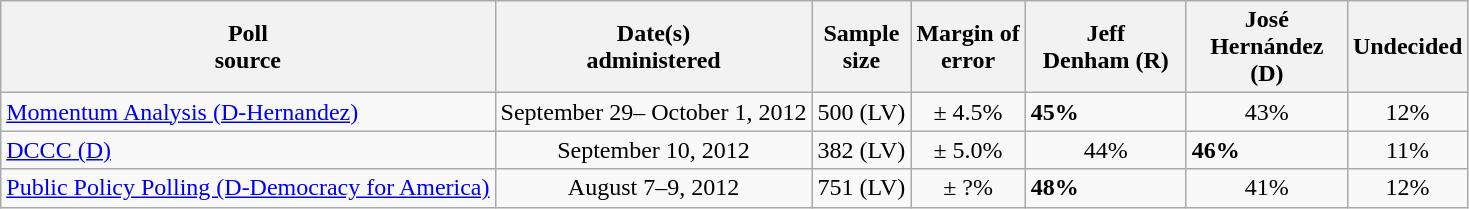<table class="wikitable">
<tr>
<th>Poll<br>source</th>
<th>Date(s)<br>administered</th>
<th>Sample<br>size</th>
<th>Margin of<br>error</th>
<th style="width:100px;">Jeff<br>Denham (R)</th>
<th style="width:100px;">José<br>Hernández (D)</th>
<th>Undecided</th>
</tr>
<tr>
<td><a href='#'>Momentum Analysis (D-Hernandez)</a></td>
<td align=center>September 29– October 1, 2012</td>
<td align=center>500 (LV)</td>
<td align=center>± 4.5%</td>
<td><strong>45%</strong></td>
<td align=center>43%</td>
<td align=center>12%</td>
</tr>
<tr>
<td><a href='#'>DCCC (D)</a></td>
<td align=center>September 10, 2012</td>
<td align=center>382 (LV)</td>
<td align=center>± 5.0%</td>
<td align=center>44%</td>
<td><strong>46%</strong></td>
<td align=center>11%</td>
</tr>
<tr>
<td><a href='#'>Public Policy Polling (D-Democracy for America)</a></td>
<td align=center>August 7–9, 2012</td>
<td align=center>751 (LV)</td>
<td align=center>± ?%</td>
<td><strong>48%</strong></td>
<td align=center>41%</td>
<td align=center>12%</td>
</tr>
</table>
